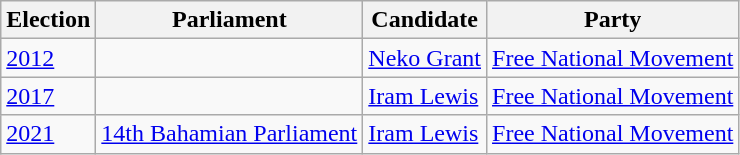<table class="wikitable">
<tr>
<th>Election</th>
<th>Parliament</th>
<th>Candidate</th>
<th>Party</th>
</tr>
<tr>
<td><a href='#'>2012</a></td>
<td></td>
<td><a href='#'>Neko Grant</a></td>
<td><a href='#'>Free National Movement</a></td>
</tr>
<tr>
<td><a href='#'>2017</a></td>
<td></td>
<td><a href='#'>Iram Lewis</a></td>
<td><a href='#'>Free National Movement</a></td>
</tr>
<tr>
<td><a href='#'>2021</a></td>
<td><a href='#'>14th Bahamian Parliament</a></td>
<td><a href='#'>Iram Lewis</a></td>
<td><a href='#'>Free National Movement</a></td>
</tr>
</table>
